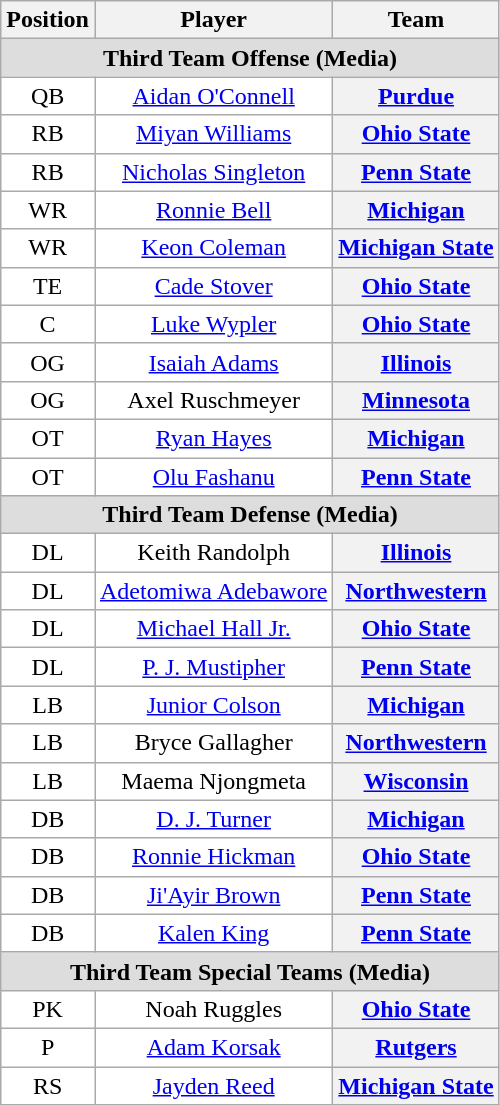<table class="wikitable sortable">
<tr>
<th>Position</th>
<th>Player</th>
<th>Team</th>
</tr>
<tr>
<td colspan="3" style="text-align:center; background:#ddd;"><strong>Third Team Offense (Media)</strong></td>
</tr>
<tr style="text-align:center;">
<td style="background:white">QB</td>
<td style="background:white"><a href='#'>Aidan O'Connell</a></td>
<th><a href='#'>Purdue</a></th>
</tr>
<tr style="text-align:center;">
<td style="background:white">RB</td>
<td style="background:white"><a href='#'>Miyan Williams</a></td>
<th><a href='#'>Ohio State</a></th>
</tr>
<tr style="text-align:center;">
<td style="background:white">RB</td>
<td style="background:white"><a href='#'>Nicholas Singleton</a></td>
<th><a href='#'>Penn State</a></th>
</tr>
<tr style="text-align:center;">
<td style="background:white">WR</td>
<td style="background:white"><a href='#'>Ronnie Bell</a></td>
<th><a href='#'>Michigan</a></th>
</tr>
<tr style="text-align:center;">
<td style="background:white">WR</td>
<td style="background:white"><a href='#'>Keon Coleman</a></td>
<th><a href='#'>Michigan State</a></th>
</tr>
<tr style="text-align:center;">
<td style="background:white">TE</td>
<td style="background:white"><a href='#'>Cade Stover</a></td>
<th><a href='#'>Ohio State</a></th>
</tr>
<tr style="text-align:center;">
<td style="background:white">C</td>
<td style="background:white"><a href='#'>Luke Wypler</a></td>
<th><a href='#'>Ohio State</a></th>
</tr>
<tr style="text-align:center;">
<td style="background:white">OG</td>
<td style="background:white"><a href='#'>Isaiah Adams</a></td>
<th><a href='#'>Illinois</a></th>
</tr>
<tr style="text-align:center;">
<td style="background:white">OG</td>
<td style="background:white">Axel Ruschmeyer</td>
<th><a href='#'>Minnesota</a></th>
</tr>
<tr style="text-align:center;">
<td style="background:white">OT</td>
<td style="background:white"><a href='#'>Ryan Hayes</a></td>
<th><a href='#'>Michigan</a></th>
</tr>
<tr style="text-align:center;">
<td style="background:white">OT</td>
<td style="background:white"><a href='#'>Olu Fashanu</a></td>
<th><a href='#'>Penn State</a></th>
</tr>
<tr>
<td colspan="3" style="text-align:center; background:#ddd;"><strong>Third Team Defense (Media)</strong></td>
</tr>
<tr style="text-align:center;">
<td style="background:white">DL</td>
<td style="background:white">Keith Randolph</td>
<th><a href='#'>Illinois</a></th>
</tr>
<tr style="text-align:center;">
<td style="background:white">DL</td>
<td style="background:white"><a href='#'>Adetomiwa Adebawore</a></td>
<th><a href='#'>Northwestern</a></th>
</tr>
<tr style="text-align:center;">
<td style="background:white">DL</td>
<td style="background:white"><a href='#'>Michael Hall Jr.</a></td>
<th><a href='#'>Ohio State</a></th>
</tr>
<tr style="text-align:center;">
<td style="background:white">DL</td>
<td style="background:white"><a href='#'>P. J. Mustipher</a></td>
<th><a href='#'>Penn State</a></th>
</tr>
<tr style="text-align:center;">
<td style="background:white">LB</td>
<td style="background:white"><a href='#'>Junior Colson</a></td>
<th><a href='#'>Michigan</a></th>
</tr>
<tr style="text-align:center;">
<td style="background:white">LB</td>
<td style="background:white">Bryce Gallagher</td>
<th><a href='#'>Northwestern</a></th>
</tr>
<tr style="text-align:center;">
<td style="background:white">LB</td>
<td style="background:white">Maema Njongmeta</td>
<th><a href='#'>Wisconsin</a></th>
</tr>
<tr style="text-align:center;">
<td style="background:white">DB</td>
<td style="background:white"><a href='#'>D. J. Turner</a></td>
<th><a href='#'>Michigan</a></th>
</tr>
<tr style="text-align:center;">
<td style="background:white">DB</td>
<td style="background:white"><a href='#'>Ronnie Hickman</a></td>
<th><a href='#'>Ohio State</a></th>
</tr>
<tr style="text-align:center;">
<td style="background:white">DB</td>
<td style="background:white"><a href='#'>Ji'Ayir Brown</a></td>
<th><a href='#'>Penn State</a></th>
</tr>
<tr style="text-align:center;">
<td style="background:white">DB</td>
<td style="background:white"><a href='#'>Kalen King</a></td>
<th><a href='#'>Penn State</a></th>
</tr>
<tr>
<td colspan="3" style="text-align:center; background:#ddd;"><strong>Third Team Special Teams (Media)</strong></td>
</tr>
<tr style="text-align:center;">
<td style="background:white">PK</td>
<td style="background:white">Noah Ruggles</td>
<th><a href='#'>Ohio State</a></th>
</tr>
<tr style="text-align:center;">
<td style="background:white">P</td>
<td style="background:white"><a href='#'>Adam Korsak</a></td>
<th><a href='#'>Rutgers</a></th>
</tr>
<tr style="text-align:center;">
<td style="background:white">RS</td>
<td style="background:white"><a href='#'>Jayden Reed</a></td>
<th><a href='#'>Michigan State</a></th>
</tr>
</table>
